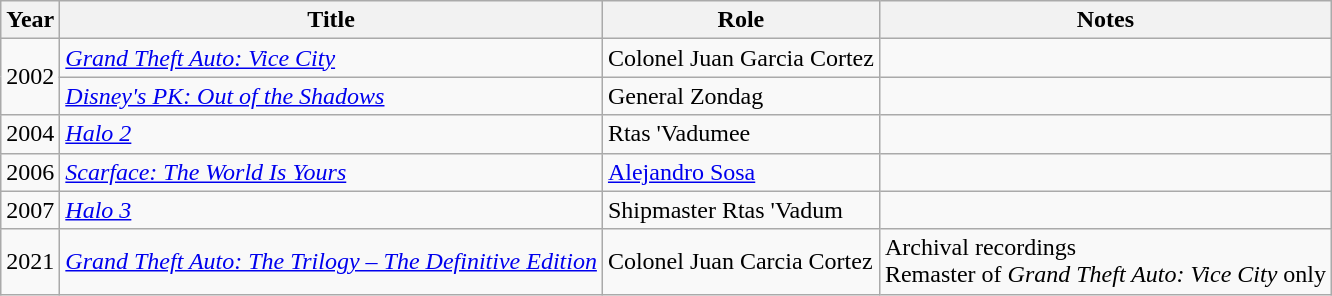<table class="wikitable sortable">
<tr>
<th>Year</th>
<th>Title</th>
<th>Role</th>
<th>Notes</th>
</tr>
<tr>
<td rowspan=2>2002</td>
<td><em><a href='#'>Grand Theft Auto: Vice City</a></em></td>
<td>Colonel Juan Garcia Cortez</td>
<td></td>
</tr>
<tr>
<td><em><a href='#'>Disney's PK: Out of the Shadows</a></em></td>
<td>General Zondag</td>
<td></td>
</tr>
<tr>
<td>2004</td>
<td><em><a href='#'>Halo 2</a></em></td>
<td>Rtas 'Vadumee</td>
<td></td>
</tr>
<tr>
<td>2006</td>
<td><em><a href='#'>Scarface: The World Is Yours</a></em></td>
<td><a href='#'>Alejandro Sosa</a></td>
<td></td>
</tr>
<tr>
<td>2007</td>
<td><em><a href='#'>Halo 3</a></em></td>
<td>Shipmaster Rtas 'Vadum</td>
<td></td>
</tr>
<tr>
<td>2021</td>
<td><em><a href='#'>Grand Theft Auto: The Trilogy – The Definitive Edition</a></em></td>
<td>Colonel Juan Carcia Cortez</td>
<td>Archival recordings<br>Remaster of <em>Grand Theft Auto: Vice City</em> only</td>
</tr>
</table>
